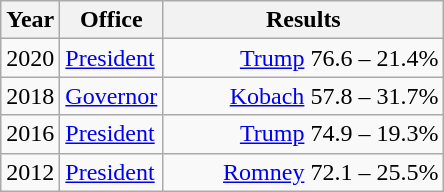<table class=wikitable>
<tr>
<th width="30">Year</th>
<th width="60">Office</th>
<th width="180">Results</th>
</tr>
<tr>
<td>2020</td>
<td><a href='#'>President</a></td>
<td align="right" ><a href='#'>Trump</a> 76.6 – 21.4%</td>
</tr>
<tr>
<td>2018</td>
<td><a href='#'>Governor</a></td>
<td align="right" ><a href='#'>Kobach</a> 57.8 – 31.7%</td>
</tr>
<tr>
<td>2016</td>
<td><a href='#'>President</a></td>
<td align="right" ><a href='#'>Trump</a> 74.9 – 19.3%</td>
</tr>
<tr>
<td>2012</td>
<td><a href='#'>President</a></td>
<td align="right" ><a href='#'>Romney</a> 72.1 – 25.5%</td>
</tr>
</table>
